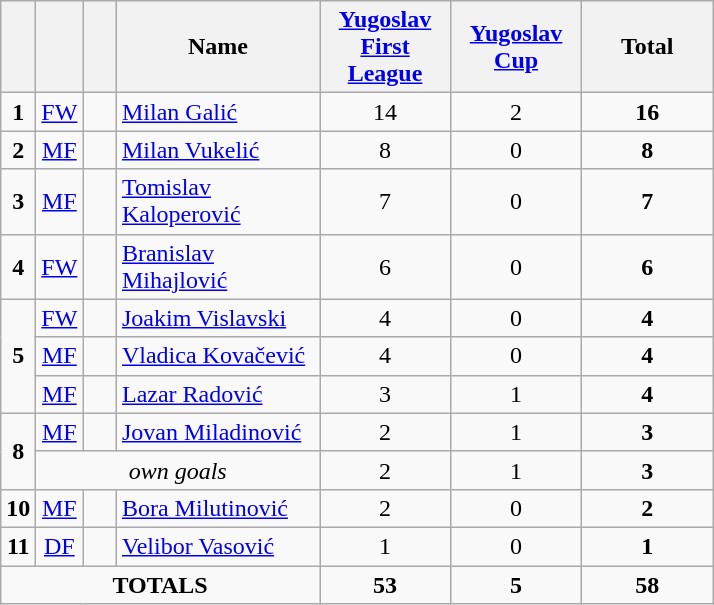<table class="wikitable" style="text-align:center">
<tr>
<th width=15></th>
<th width=15></th>
<th width=15></th>
<th width=128>Name</th>
<th width=80><strong><a href='#'>Yugoslav First League</a></strong></th>
<th width=80><strong><a href='#'>Yugoslav Cup</a></strong></th>
<th width=80><strong>Total</strong></th>
</tr>
<tr>
<td><strong>1</strong></td>
<td><a href='#'>FW</a></td>
<td></td>
<td align=left><a href='#'>Milan Galić</a></td>
<td>14</td>
<td>2</td>
<td><strong>16</strong></td>
</tr>
<tr>
<td><strong>2</strong></td>
<td><a href='#'>MF</a></td>
<td></td>
<td align=left><a href='#'>Milan Vukelić</a></td>
<td>8</td>
<td>0</td>
<td><strong>8</strong></td>
</tr>
<tr>
<td><strong>3</strong></td>
<td><a href='#'>MF</a></td>
<td></td>
<td align=left><a href='#'>Tomislav Kaloperović</a></td>
<td>7</td>
<td>0</td>
<td><strong>7</strong></td>
</tr>
<tr>
<td><strong>4</strong></td>
<td><a href='#'>FW</a></td>
<td></td>
<td align=left><a href='#'>Branislav Mihajlović</a></td>
<td>6</td>
<td>0</td>
<td><strong>6</strong></td>
</tr>
<tr>
<td rowspan=3><strong>5</strong></td>
<td><a href='#'>FW</a></td>
<td></td>
<td align=left><a href='#'>Joakim Vislavski</a></td>
<td>4</td>
<td>0</td>
<td><strong>4</strong></td>
</tr>
<tr>
<td><a href='#'>MF</a></td>
<td></td>
<td align=left><a href='#'>Vladica Kovačević</a></td>
<td>4</td>
<td>0</td>
<td><strong>4</strong></td>
</tr>
<tr>
<td><a href='#'>MF</a></td>
<td></td>
<td align=left><a href='#'>Lazar Radović</a></td>
<td>3</td>
<td>1</td>
<td><strong>4</strong></td>
</tr>
<tr>
<td rowspan=2><strong>8</strong></td>
<td><a href='#'>MF</a></td>
<td></td>
<td align=left><a href='#'>Jovan Miladinović</a></td>
<td>2</td>
<td>1</td>
<td><strong>3</strong></td>
</tr>
<tr>
<td colspan=3><em>own goals</em></td>
<td>2</td>
<td>1</td>
<td><strong>3</strong></td>
</tr>
<tr>
<td><strong>10</strong></td>
<td><a href='#'>MF</a></td>
<td></td>
<td align=left><a href='#'>Bora Milutinović</a></td>
<td>2</td>
<td>0</td>
<td><strong>2</strong></td>
</tr>
<tr>
<td><strong>11</strong></td>
<td><a href='#'>DF</a></td>
<td></td>
<td align=left><a href='#'>Velibor Vasović</a></td>
<td>1</td>
<td>0</td>
<td><strong>1</strong></td>
</tr>
<tr>
<td colspan=4><strong>TOTALS</strong></td>
<td><strong>53</strong></td>
<td><strong>5</strong></td>
<td><strong>58</strong></td>
</tr>
</table>
